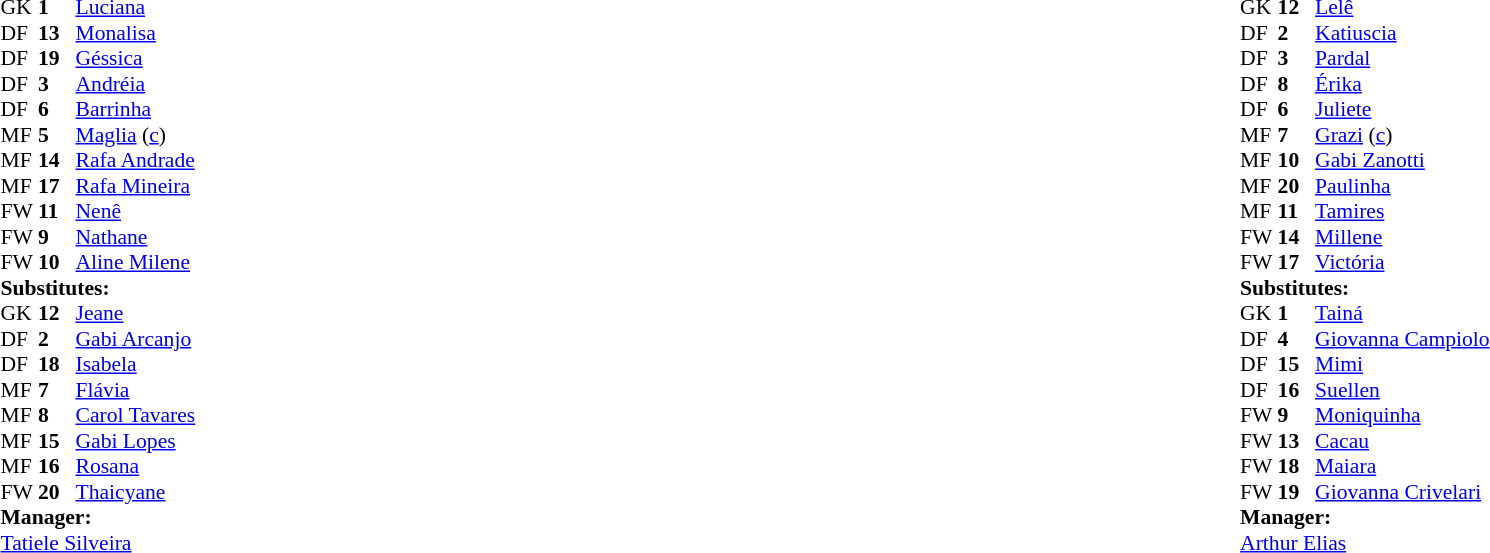<table width="100%">
<tr>
<td style="vertical-align:top; width:40%"><br><table style="font-size: 90%" cellspacing="0" cellpadding="0">
<tr>
<th width=25></th>
<th width=25></th>
</tr>
<tr>
<td>GK</td>
<td><strong>1</strong></td>
<td> <a href='#'>Luciana</a></td>
</tr>
<tr>
<td>DF</td>
<td><strong>13</strong></td>
<td> <a href='#'>Monalisa</a></td>
<td></td>
<td></td>
</tr>
<tr>
<td>DF</td>
<td><strong>19</strong></td>
<td> <a href='#'>Géssica</a></td>
</tr>
<tr>
<td>DF</td>
<td><strong>3</strong></td>
<td> <a href='#'>Andréia</a></td>
</tr>
<tr>
<td>DF</td>
<td><strong>6</strong></td>
<td> <a href='#'>Barrinha</a></td>
<td></td>
</tr>
<tr>
<td>MF</td>
<td><strong>5</strong></td>
<td> <a href='#'>Maglia</a> (<a href='#'>c</a>)</td>
</tr>
<tr>
<td>MF</td>
<td><strong>14</strong></td>
<td> <a href='#'>Rafa Andrade</a></td>
</tr>
<tr>
<td>MF</td>
<td><strong>17</strong></td>
<td> <a href='#'>Rafa Mineira</a></td>
<td></td>
<td></td>
</tr>
<tr>
<td>FW</td>
<td><strong>11</strong></td>
<td> <a href='#'>Nenê</a></td>
<td></td>
<td></td>
</tr>
<tr>
<td>FW</td>
<td><strong>9</strong></td>
<td> <a href='#'>Nathane</a></td>
</tr>
<tr>
<td>FW</td>
<td><strong>10</strong></td>
<td> <a href='#'>Aline Milene</a></td>
</tr>
<tr>
<td colspan=3><strong>Substitutes:</strong></td>
</tr>
<tr>
<td>GK</td>
<td><strong>12</strong></td>
<td> <a href='#'>Jeane</a></td>
</tr>
<tr>
<td>DF</td>
<td><strong>2</strong></td>
<td> <a href='#'>Gabi Arcanjo</a></td>
<td></td>
<td></td>
</tr>
<tr>
<td>DF</td>
<td><strong>18</strong></td>
<td> <a href='#'>Isabela</a></td>
</tr>
<tr>
<td>MF</td>
<td><strong>7</strong></td>
<td> <a href='#'>Flávia</a></td>
</tr>
<tr>
<td>MF</td>
<td><strong>8</strong></td>
<td> <a href='#'>Carol Tavares</a></td>
<td></td>
<td></td>
</tr>
<tr>
<td>MF</td>
<td><strong>15</strong></td>
<td> <a href='#'>Gabi Lopes</a></td>
</tr>
<tr>
<td>MF</td>
<td><strong>16</strong></td>
<td> <a href='#'>Rosana</a></td>
<td></td>
<td></td>
</tr>
<tr>
<td>FW</td>
<td><strong>20</strong></td>
<td> <a href='#'>Thaicyane</a></td>
</tr>
<tr>
<td colspan=3><strong>Manager:</strong></td>
</tr>
<tr>
<td colspan="4"> <a href='#'>Tatiele Silveira</a></td>
</tr>
</table>
</td>
<td style="vertical-align:top; width:50%"><br><table cellspacing="0" cellpadding="0" style="font-size:90%; margin:auto">
<tr>
<th width=25></th>
<th width=25></th>
</tr>
<tr>
<td>GK</td>
<td><strong>12</strong></td>
<td> <a href='#'>Lelê</a></td>
</tr>
<tr>
<td>DF</td>
<td><strong>2</strong></td>
<td> <a href='#'>Katiuscia</a></td>
<td></td>
</tr>
<tr>
<td>DF</td>
<td><strong>3</strong></td>
<td> <a href='#'>Pardal</a></td>
</tr>
<tr>
<td>DF</td>
<td><strong>8</strong></td>
<td> <a href='#'>Érika</a></td>
</tr>
<tr>
<td>DF</td>
<td><strong>6</strong></td>
<td> <a href='#'>Juliete</a></td>
</tr>
<tr>
<td>MF</td>
<td><strong>7</strong></td>
<td> <a href='#'>Grazi</a> (<a href='#'>c</a>)</td>
</tr>
<tr>
<td>MF</td>
<td><strong>10</strong></td>
<td> <a href='#'>Gabi Zanotti</a></td>
</tr>
<tr>
<td>MF</td>
<td><strong>20</strong></td>
<td> <a href='#'>Paulinha</a></td>
<td></td>
<td></td>
</tr>
<tr>
<td>MF</td>
<td><strong>11</strong></td>
<td> <a href='#'>Tamires</a></td>
<td></td>
<td></td>
</tr>
<tr>
<td>FW</td>
<td><strong>14</strong></td>
<td> <a href='#'>Millene</a></td>
</tr>
<tr>
<td>FW</td>
<td><strong>17</strong></td>
<td> <a href='#'>Victória</a></td>
</tr>
<tr>
<td colspan=3><strong>Substitutes:</strong></td>
</tr>
<tr>
<td>GK</td>
<td><strong>1</strong></td>
<td> <a href='#'>Tainá</a></td>
</tr>
<tr>
<td>DF</td>
<td><strong>4</strong></td>
<td> <a href='#'>Giovanna Campiolo</a></td>
</tr>
<tr>
<td>DF</td>
<td><strong>15</strong></td>
<td> <a href='#'>Mimi</a></td>
</tr>
<tr>
<td>DF</td>
<td><strong>16</strong></td>
<td> <a href='#'>Suellen</a></td>
</tr>
<tr>
<td>FW</td>
<td><strong>9</strong></td>
<td> <a href='#'>Moniquinha</a></td>
</tr>
<tr>
<td>FW</td>
<td><strong>13</strong></td>
<td> <a href='#'>Cacau</a></td>
<td></td>
<td></td>
</tr>
<tr>
<td>FW</td>
<td><strong>18</strong></td>
<td> <a href='#'>Maiara</a></td>
</tr>
<tr>
<td>FW</td>
<td><strong>19</strong></td>
<td> <a href='#'>Giovanna Crivelari</a></td>
<td></td>
<td></td>
</tr>
<tr>
<td colspan=3><strong>Manager:</strong></td>
</tr>
<tr>
<td colspan="4"> <a href='#'>Arthur Elias</a></td>
</tr>
</table>
</td>
</tr>
</table>
